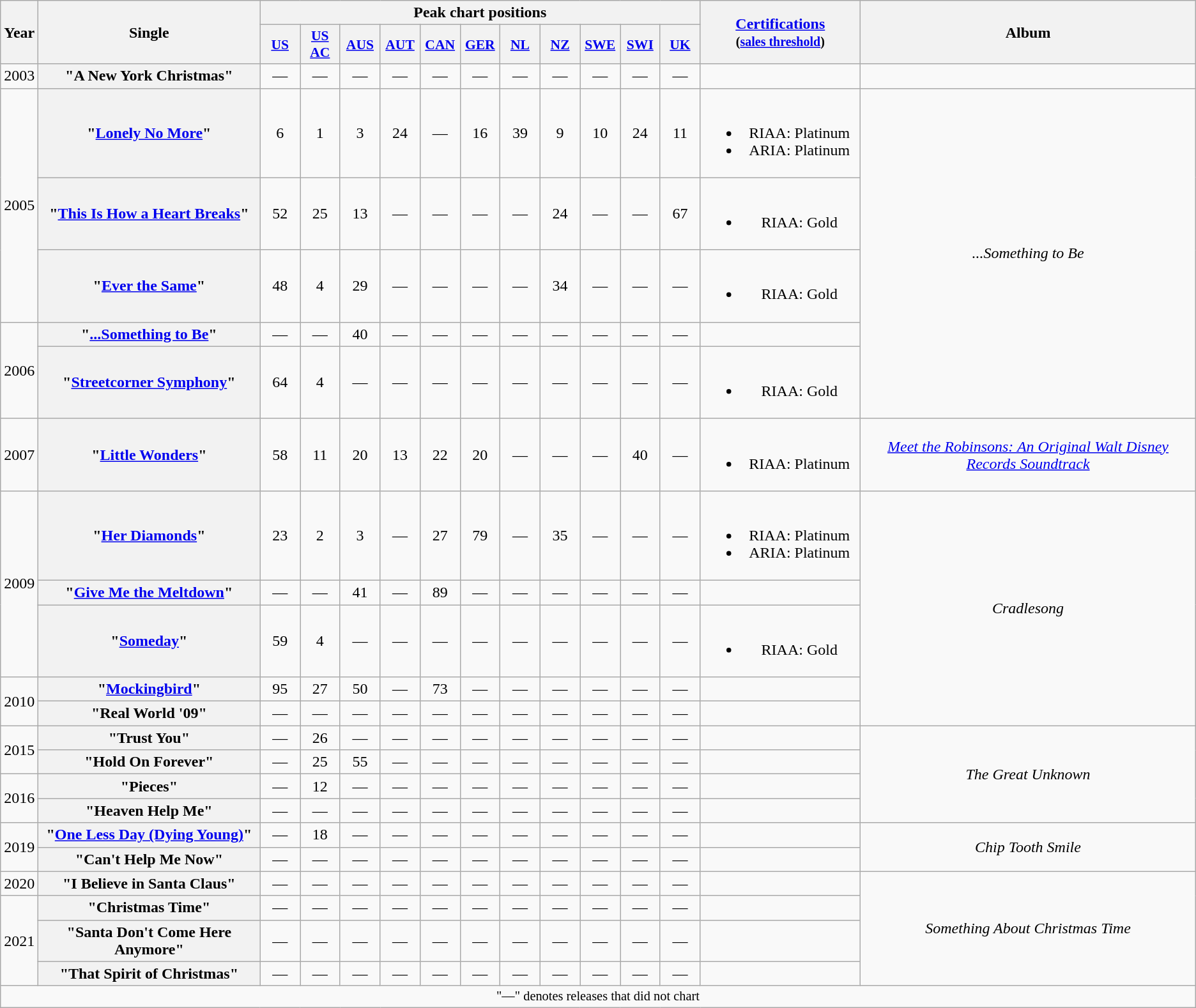<table class="wikitable plainrowheaders" style="text-align:center;">
<tr>
<th rowspan="2">Year</th>
<th rowspan="2" style="width:14em;">Single</th>
<th colspan="11">Peak chart positions</th>
<th rowspan="2" style="width:10em;"><a href='#'>Certifications</a><br><small>(<a href='#'>sales threshold</a>)</small></th>
<th rowspan="2">Album</th>
</tr>
<tr style="font-size:90%;">
<th width="35"><a href='#'>US</a><br></th>
<th width="35"><a href='#'>US AC</a><br></th>
<th width="35"><a href='#'>AUS</a><br></th>
<th width="35"><a href='#'>AUT</a><br></th>
<th width="35"><a href='#'>CAN</a><br></th>
<th width="35"><a href='#'>GER</a><br></th>
<th width="35"><a href='#'>NL</a><br></th>
<th width="35"><a href='#'>NZ</a><br></th>
<th width="35"><a href='#'>SWE</a><br></th>
<th width="35"><a href='#'>SWI</a><br></th>
<th width="35"><a href='#'>UK</a><br></th>
</tr>
<tr>
<td>2003</td>
<th scope="row">"A New York Christmas"</th>
<td>—</td>
<td>—</td>
<td>—</td>
<td>—</td>
<td>—</td>
<td>—</td>
<td>—</td>
<td>—</td>
<td>—</td>
<td>—</td>
<td>—</td>
<td></td>
<td></td>
</tr>
<tr>
<td rowspan="3">2005</td>
<th scope="row">"<a href='#'>Lonely No More</a>"</th>
<td>6</td>
<td>1</td>
<td>3</td>
<td>24</td>
<td>—</td>
<td>16</td>
<td>39</td>
<td>9</td>
<td>10</td>
<td>24</td>
<td>11</td>
<td><br><ul><li>RIAA: Platinum</li><li>ARIA: Platinum</li></ul></td>
<td rowspan="5"><em>...Something to Be</em></td>
</tr>
<tr>
<th scope="row">"<a href='#'>This Is How a Heart Breaks</a>"</th>
<td>52</td>
<td>25</td>
<td>13</td>
<td>—</td>
<td>—</td>
<td>—</td>
<td>—</td>
<td>24</td>
<td>—</td>
<td>—</td>
<td>67</td>
<td><br><ul><li>RIAA: Gold</li></ul></td>
</tr>
<tr>
<th scope="row">"<a href='#'>Ever the Same</a>"</th>
<td>48</td>
<td>4</td>
<td>29</td>
<td>—</td>
<td>—</td>
<td>—</td>
<td>—</td>
<td>34</td>
<td>—</td>
<td>—</td>
<td>—</td>
<td><br><ul><li>RIAA: Gold</li></ul></td>
</tr>
<tr>
<td rowspan="2">2006</td>
<th scope="row">"<a href='#'>...Something to Be</a>"</th>
<td>—</td>
<td>—</td>
<td>40</td>
<td>—</td>
<td>—</td>
<td>—</td>
<td>—</td>
<td>—</td>
<td>—</td>
<td>—</td>
<td>—</td>
<td></td>
</tr>
<tr>
<th scope="row">"<a href='#'>Streetcorner Symphony</a>"</th>
<td>64</td>
<td>4</td>
<td>—</td>
<td>—</td>
<td>—</td>
<td>—</td>
<td>—</td>
<td>—</td>
<td>—</td>
<td>—</td>
<td>—</td>
<td><br><ul><li>RIAA: Gold</li></ul></td>
</tr>
<tr>
<td>2007</td>
<th scope="row">"<a href='#'>Little Wonders</a>"</th>
<td>58</td>
<td>11</td>
<td>20</td>
<td>13</td>
<td>22</td>
<td>20</td>
<td>—</td>
<td>—</td>
<td>—</td>
<td>40</td>
<td>—</td>
<td><br><ul><li>RIAA: Platinum</li></ul></td>
<td><em><a href='#'>Meet the Robinsons: An Original Walt Disney Records Soundtrack</a></em></td>
</tr>
<tr>
<td rowspan="3">2009</td>
<th scope="row">"<a href='#'>Her Diamonds</a>"</th>
<td>23</td>
<td>2</td>
<td>3</td>
<td>—</td>
<td>27</td>
<td>79</td>
<td>—</td>
<td>35</td>
<td>—</td>
<td>—</td>
<td>—</td>
<td><br><ul><li>RIAA: Platinum</li><li>ARIA: Platinum</li></ul></td>
<td rowspan="5"><em>Cradlesong</em></td>
</tr>
<tr>
<th scope="row">"<a href='#'>Give Me the Meltdown</a>"</th>
<td>—</td>
<td>—</td>
<td>41</td>
<td>—</td>
<td>89</td>
<td>—</td>
<td>—</td>
<td>—</td>
<td>—</td>
<td>—</td>
<td>—</td>
<td></td>
</tr>
<tr>
<th scope="row">"<a href='#'>Someday</a>"</th>
<td>59</td>
<td>4</td>
<td>—</td>
<td>—</td>
<td>—</td>
<td>—</td>
<td>—</td>
<td>—</td>
<td>—</td>
<td>—</td>
<td>—</td>
<td><br><ul><li>RIAA: Gold</li></ul></td>
</tr>
<tr>
<td rowspan="2">2010</td>
<th scope="row">"<a href='#'>Mockingbird</a>"</th>
<td>95</td>
<td>27</td>
<td>50</td>
<td>—</td>
<td>73</td>
<td>—</td>
<td>—</td>
<td>—</td>
<td>—</td>
<td>—</td>
<td>—</td>
<td></td>
</tr>
<tr>
<th scope="row">"Real World '09"</th>
<td>—</td>
<td>—</td>
<td>—</td>
<td>—</td>
<td>—</td>
<td>—</td>
<td>—</td>
<td>—</td>
<td>—</td>
<td>—</td>
<td>—</td>
<td></td>
</tr>
<tr>
<td rowspan="2">2015</td>
<th scope="row">"Trust You"</th>
<td>—</td>
<td>26</td>
<td>—</td>
<td>—</td>
<td>—</td>
<td>—</td>
<td>—</td>
<td>—</td>
<td>—</td>
<td>—</td>
<td>—</td>
<td></td>
<td rowspan="4"><em>The Great Unknown</em></td>
</tr>
<tr>
<th scope="row">"Hold On Forever"</th>
<td>—</td>
<td>25</td>
<td>55</td>
<td>—</td>
<td>—</td>
<td>—</td>
<td>—</td>
<td>—</td>
<td>—</td>
<td>—</td>
<td>—</td>
<td></td>
</tr>
<tr>
<td rowspan="2">2016</td>
<th scope="row">"Pieces"</th>
<td>—</td>
<td>12</td>
<td>—</td>
<td>—</td>
<td>—</td>
<td>—</td>
<td>—</td>
<td>—</td>
<td>—</td>
<td>—</td>
<td>—</td>
<td></td>
</tr>
<tr>
<th scope="row">"Heaven Help Me"</th>
<td>—</td>
<td>—</td>
<td>—</td>
<td>—</td>
<td>—</td>
<td>—</td>
<td>—</td>
<td>—</td>
<td>—</td>
<td>—</td>
<td>—</td>
<td></td>
</tr>
<tr>
<td rowspan="2">2019</td>
<th scope="row">"<a href='#'>One Less Day (Dying Young)</a>"</th>
<td>—</td>
<td>18</td>
<td>—</td>
<td>—</td>
<td>—</td>
<td>—</td>
<td>—</td>
<td>—</td>
<td>—</td>
<td>—</td>
<td>—</td>
<td></td>
<td rowspan="2"><em>Chip Tooth Smile</em></td>
</tr>
<tr>
<th scope="row">"Can't Help Me Now"</th>
<td>—</td>
<td>—</td>
<td>—</td>
<td>—</td>
<td>—</td>
<td>—</td>
<td>—</td>
<td>—</td>
<td>—</td>
<td>—</td>
<td>—</td>
<td></td>
</tr>
<tr>
<td>2020</td>
<th scope="row">"I Believe in Santa Claus"<br></th>
<td>—</td>
<td>—</td>
<td>—</td>
<td>—</td>
<td>—</td>
<td>—</td>
<td>—</td>
<td>—</td>
<td>—</td>
<td>—</td>
<td>—</td>
<td></td>
<td rowspan=4><em>Something About Christmas Time</em></td>
</tr>
<tr>
<td rowspan=3>2021</td>
<th scope="row">"Christmas Time"<br> </th>
<td>—</td>
<td>—</td>
<td>—</td>
<td>—</td>
<td>—</td>
<td>—</td>
<td>—</td>
<td>—</td>
<td>—</td>
<td>—</td>
<td>—</td>
<td></td>
</tr>
<tr>
<th scope="row">"Santa Don't Come Here Anymore"<br> </th>
<td>—</td>
<td>—</td>
<td>—</td>
<td>—</td>
<td>—</td>
<td>—</td>
<td>—</td>
<td>—</td>
<td>—</td>
<td>—</td>
<td>—</td>
<td></td>
</tr>
<tr>
<th scope="row">"That Spirit of Christmas"<br> </th>
<td>—</td>
<td>—</td>
<td>—</td>
<td>—</td>
<td>—</td>
<td>—</td>
<td>—</td>
<td>—</td>
<td>—</td>
<td>—</td>
<td>—</td>
<td></td>
</tr>
<tr>
<td colspan="20" style="font-size:85%">"—" denotes releases that did not chart</td>
</tr>
</table>
